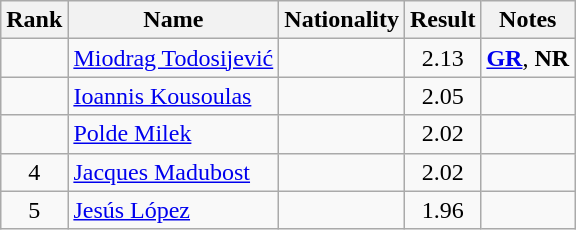<table class="wikitable sortable" style="text-align:center">
<tr>
<th>Rank</th>
<th>Name</th>
<th>Nationality</th>
<th>Result</th>
<th>Notes</th>
</tr>
<tr>
<td></td>
<td align=left><a href='#'>Miodrag Todosijević</a></td>
<td align=left></td>
<td>2.13</td>
<td><strong><a href='#'>GR</a></strong>, <strong>NR</strong></td>
</tr>
<tr>
<td></td>
<td align=left><a href='#'>Ioannis Kousoulas</a></td>
<td align=left></td>
<td>2.05</td>
<td></td>
</tr>
<tr>
<td></td>
<td align=left><a href='#'>Polde Milek</a></td>
<td align=left></td>
<td>2.02</td>
<td></td>
</tr>
<tr>
<td>4</td>
<td align=left><a href='#'>Jacques Madubost</a></td>
<td align=left></td>
<td>2.02</td>
<td></td>
</tr>
<tr>
<td>5</td>
<td align=left><a href='#'>Jesús López</a></td>
<td align=left></td>
<td>1.96</td>
<td></td>
</tr>
</table>
